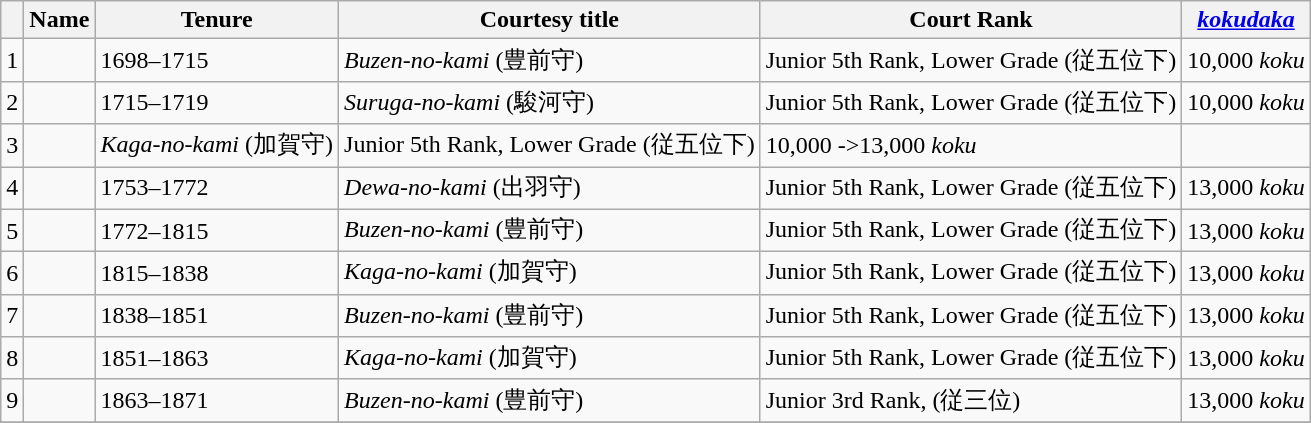<table class=wikitable>
<tr>
<th></th>
<th>Name</th>
<th>Tenure</th>
<th>Courtesy title</th>
<th>Court Rank</th>
<th><em><a href='#'>kokudaka</a></em></th>
</tr>
<tr>
<td>1</td>
<td></td>
<td>1698–1715</td>
<td><em>Buzen-no-kami</em> (豊前守)</td>
<td>Junior 5th Rank, Lower Grade (従五位下)</td>
<td>10,000 <em>koku</em></td>
</tr>
<tr>
<td>2</td>
<td></td>
<td>1715–1719</td>
<td><em>Suruga-no-kami</em> (駿河守)</td>
<td>Junior 5th Rank, Lower Grade (従五位下)</td>
<td>10,000 <em>koku</em></td>
</tr>
<tr>
<td>3</td>
<td></td>
<td 1719 –1753><em>Kaga-no-kami</em> (加賀守)</td>
<td>Junior 5th Rank, Lower Grade (従五位下)</td>
<td>10,000 ->13,000 <em>koku</em></td>
</tr>
<tr>
<td>4</td>
<td></td>
<td>1753–1772</td>
<td><em>Dewa-no-kami</em> (出羽守)</td>
<td>Junior 5th Rank, Lower Grade (従五位下)</td>
<td>13,000 <em>koku</em></td>
</tr>
<tr>
<td>5</td>
<td></td>
<td>1772–1815</td>
<td><em>Buzen-no-kami</em> (豊前守)</td>
<td>Junior 5th Rank, Lower Grade (従五位下)</td>
<td>13,000 <em>koku</em></td>
</tr>
<tr>
<td>6</td>
<td></td>
<td>1815–1838</td>
<td><em>Kaga-no-kami</em> (加賀守)</td>
<td>Junior 5th Rank, Lower Grade (従五位下)</td>
<td>13,000 <em>koku</em></td>
</tr>
<tr>
<td>7</td>
<td></td>
<td>1838–1851</td>
<td><em>Buzen-no-kami</em> (豊前守)</td>
<td>Junior 5th Rank, Lower Grade (従五位下)</td>
<td>13,000 <em>koku</em></td>
</tr>
<tr>
<td>8</td>
<td></td>
<td>1851–1863</td>
<td><em>Kaga-no-kami</em> (加賀守)</td>
<td>Junior 5th Rank, Lower Grade (従五位下)</td>
<td>13,000 <em>koku</em></td>
</tr>
<tr>
<td>9</td>
<td></td>
<td>1863–1871</td>
<td><em>Buzen-no-kami</em> (豊前守)</td>
<td>Junior 3rd Rank, (従三位)</td>
<td>13,000 <em>koku</em></td>
</tr>
<tr>
</tr>
</table>
